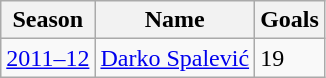<table class="wikitable">
<tr>
<th>Season</th>
<th>Name</th>
<th>Goals</th>
</tr>
<tr>
<td><a href='#'>2011–12</a></td>
<td><a href='#'>Darko Spalević</a></td>
<td>19</td>
</tr>
</table>
